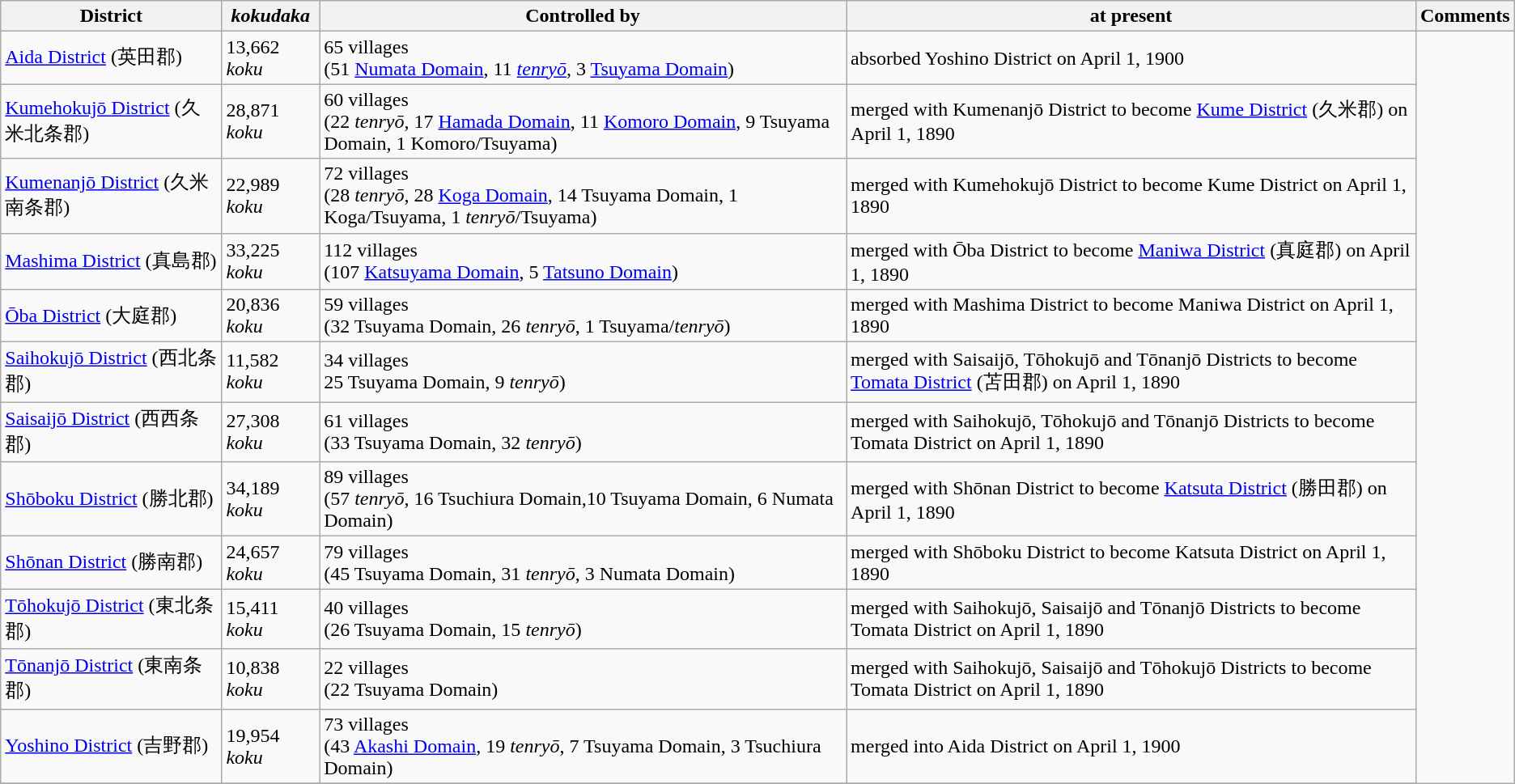<table class="wikitable">
<tr>
<th>District</th>
<th><em>kokudaka</em></th>
<th>Controlled by</th>
<th>at present</th>
<th>Comments</th>
</tr>
<tr>
<td><a href='#'>Aida District</a> (英田郡)</td>
<td>13,662 <em>koku</em></td>
<td>65 villages<br> (51 <a href='#'>Numata Domain</a>, 11 <em><a href='#'>tenryō</a></em>, 3 <a href='#'>Tsuyama Domain</a>)</td>
<td>absorbed Yoshino District on April 1, 1900</td>
</tr>
<tr>
<td><a href='#'>Kumehokujō District</a> (久米北条郡)</td>
<td>28,871 <em>koku</em></td>
<td>60 villages<br>(22 <em>tenryō</em>, 17 <a href='#'>Hamada Domain</a>, 11 <a href='#'>Komoro Domain</a>, 9 Tsuyama Domain, 1 Komoro/Tsuyama)</td>
<td>merged with Kumenanjō District to become <a href='#'>Kume District</a> (久米郡) on April 1, 1890</td>
</tr>
<tr>
<td><a href='#'>Kumenanjō District</a> (久米南条郡)</td>
<td>22,989 <em>koku</em></td>
<td>72 villages<br> (28 <em>tenryō</em>, 28 <a href='#'>Koga Domain</a>, 14 Tsuyama Domain, 1 Koga/Tsuyama, 1 <em>tenryō</em>/Tsuyama)</td>
<td>merged with Kumehokujō District to become Kume District on April 1, 1890</td>
</tr>
<tr>
<td><a href='#'>Mashima District</a> (真島郡)</td>
<td>33,225 <em>koku</em></td>
<td>112 villages<br>(107 <a href='#'>Katsuyama Domain</a>, 5 <a href='#'>Tatsuno Domain</a>)</td>
<td>merged with Ōba District to become <a href='#'>Maniwa District</a> (真庭郡) on April 1, 1890</td>
</tr>
<tr>
<td><a href='#'>Ōba District</a> (大庭郡)</td>
<td>20,836 <em>koku</em></td>
<td>59 villages <br>(32 Tsuyama Domain, 26 <em>tenryō</em>, 1 Tsuyama/<em>tenryō</em>)</td>
<td>merged with Mashima District to become Maniwa District on April 1, 1890</td>
</tr>
<tr>
<td><a href='#'>Saihokujō District</a> (西北条郡)</td>
<td>11,582 <em>koku</em></td>
<td>34 villages<br>25 Tsuyama Domain, 9 <em>tenryō</em>)</td>
<td>merged with Saisaijō, Tōhokujō and Tōnanjō Districts to become <a href='#'>Tomata District</a> (苫田郡) on April 1, 1890</td>
</tr>
<tr>
<td><a href='#'>Saisaijō District</a> (西西条郡)</td>
<td>27,308 <em>koku</em></td>
<td>61 villages <br>(33 Tsuyama Domain, 32 <em>tenryō</em>)</td>
<td>merged with Saihokujō, Tōhokujō and Tōnanjō Districts to become Tomata District on April 1, 1890</td>
</tr>
<tr>
<td><a href='#'>Shōboku District</a> (勝北郡)</td>
<td>34,189 <em>koku</em></td>
<td>89 villages<br>(57 <em>tenryō</em>, 16 Tsuchiura Domain,10 Tsuyama Domain, 6 Numata Domain)</td>
<td>merged with Shōnan District to become <a href='#'>Katsuta District</a> (勝田郡) on April 1, 1890</td>
</tr>
<tr>
<td><a href='#'>Shōnan District</a> (勝南郡)</td>
<td>24,657 <em>koku</em></td>
<td>79 villages <br>(45 Tsuyama Domain, 31 <em>tenryō</em>, 3 Numata Domain)</td>
<td>merged with Shōboku District to become Katsuta District on April 1, 1890</td>
</tr>
<tr>
<td><a href='#'>Tōhokujō District</a> (東北条郡)</td>
<td>15,411 <em>koku</em></td>
<td>40 villages<br>(26 Tsuyama Domain, 15 <em>tenryō</em>)</td>
<td>merged with Saihokujō, Saisaijō and Tōnanjō Districts to become Tomata District on April 1, 1890</td>
</tr>
<tr>
<td><a href='#'>Tōnanjō District</a> (東南条郡)</td>
<td>10,838 <em>koku</em></td>
<td>22 villages<br>(22 Tsuyama Domain)</td>
<td>merged with Saihokujō, Saisaijō and Tōhokujō Districts to become Tomata District on April 1, 1890</td>
</tr>
<tr>
<td><a href='#'>Yoshino District</a> (吉野郡)</td>
<td>19,954 <em>koku</em></td>
<td>73 villages<br>(43 <a href='#'>Akashi Domain</a>, 19 <em>tenryō</em>, 7  Tsuyama Domain, 3 Tsuchiura Domain)</td>
<td>merged into Aida District on April 1, 1900</td>
</tr>
<tr>
</tr>
</table>
